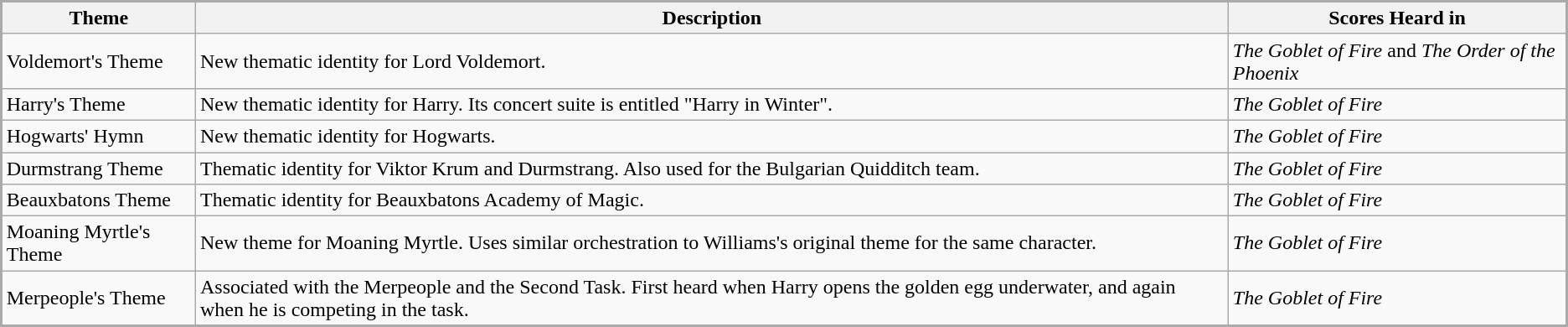<table class="wikitable" style="border:2px #aaa solid; font-size:100%;">
<tr>
<th>Theme</th>
<th>Description</th>
<th>Scores Heard in</th>
</tr>
<tr>
<td>Voldemort's Theme</td>
<td>New thematic identity for Lord Voldemort.</td>
<td><em>The Goblet of Fire</em> and <em>The Order of the Phoenix</em></td>
</tr>
<tr>
<td>Harry's Theme</td>
<td>New thematic identity for Harry. Its concert suite is entitled "Harry in Winter".</td>
<td><em>The Goblet of Fire</em></td>
</tr>
<tr>
<td>Hogwarts' Hymn</td>
<td>New thematic identity for Hogwarts.</td>
<td><em>The Goblet of Fire</em></td>
</tr>
<tr>
<td>Durmstrang Theme</td>
<td>Thematic identity for Viktor Krum and Durmstrang. Also used for the Bulgarian Quidditch team.</td>
<td><em>The Goblet of Fire</em></td>
</tr>
<tr>
<td>Beauxbatons Theme</td>
<td>Thematic identity for Beauxbatons Academy of Magic.</td>
<td><em>The Goblet of Fire</em></td>
</tr>
<tr>
<td>Moaning Myrtle's Theme</td>
<td>New theme for Moaning Myrtle. Uses similar orchestration to Williams's original theme for the same character.</td>
<td><em>The Goblet of Fire</em></td>
</tr>
<tr>
<td>Merpeople's Theme</td>
<td>Associated with the Merpeople and the Second Task. First heard when Harry opens the golden egg underwater, and again when he is competing in the task.</td>
<td><em>The Goblet of Fire</em></td>
</tr>
</table>
